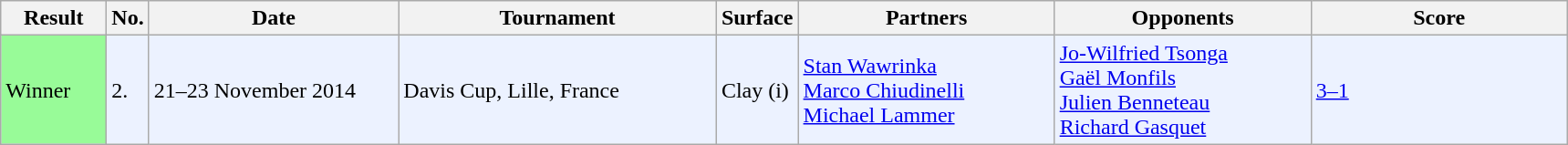<table class="sortable wikitable">
<tr>
<th width=70>Result</th>
<th width=20>No.</th>
<th width=175>Date</th>
<th width=225>Tournament</th>
<th width=50>Surface</th>
<th width=180>Partners</th>
<th width=180>Opponents</th>
<th width=180>Score</th>
</tr>
<tr bgcolor=#ECF2FF>
<td style="background:#98fb98;">Winner</td>
<td>2.</td>
<td>21–23 November 2014</td>
<td>Davis Cup, Lille, France</td>
<td>Clay (i)</td>
<td> <a href='#'>Stan Wawrinka</a> <br> <a href='#'>Marco Chiudinelli</a> <br> <a href='#'>Michael Lammer</a></td>
<td> <a href='#'>Jo-Wilfried Tsonga</a> <br>  <a href='#'>Gaël Monfils</a> <br>  <a href='#'>Julien Benneteau</a> <br>  <a href='#'>Richard Gasquet</a></td>
<td><a href='#'>3–1</a></td>
</tr>
</table>
